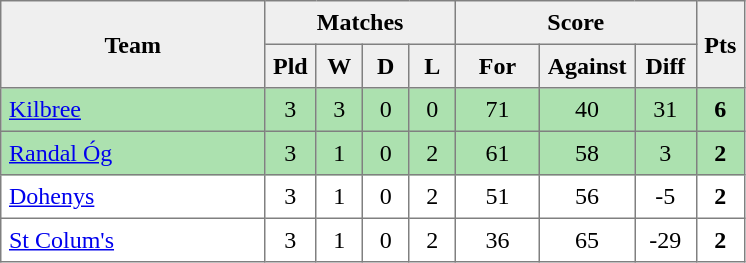<table style=border-collapse:collapse border=1 cellspacing=0 cellpadding=5>
<tr align=center bgcolor=#efefef>
<th rowspan=2 width=165>Team</th>
<th colspan=4>Matches</th>
<th colspan=3>Score</th>
<th rowspan=2width=20>Pts</th>
</tr>
<tr align=center bgcolor=#efefef>
<th width=20>Pld</th>
<th width=20>W</th>
<th width=20>D</th>
<th width=20>L</th>
<th width=45>For</th>
<th width=45>Against</th>
<th width=30>Diff</th>
</tr>
<tr align=center style="background:#ACE1AF;">
<td style="text-align:left;"><a href='#'>Kilbree</a></td>
<td>3</td>
<td>3</td>
<td>0</td>
<td>0</td>
<td>71</td>
<td>40</td>
<td>31</td>
<td><strong>6</strong></td>
</tr>
<tr align=center style="background:#ACE1AF;">
<td style="text-align:left;"><a href='#'>Randal Óg</a></td>
<td>3</td>
<td>1</td>
<td>0</td>
<td>2</td>
<td>61</td>
<td>58</td>
<td>3</td>
<td><strong>2</strong></td>
</tr>
<tr align=center>
<td style="text-align:left;"><a href='#'>Dohenys</a></td>
<td>3</td>
<td>1</td>
<td>0</td>
<td>2</td>
<td>51</td>
<td>56</td>
<td>-5</td>
<td><strong>2</strong></td>
</tr>
<tr align=center>
<td style="text-align:left;"><a href='#'>St Colum's</a></td>
<td>3</td>
<td>1</td>
<td>0</td>
<td>2</td>
<td>36</td>
<td>65</td>
<td>-29</td>
<td><strong>2</strong></td>
</tr>
</table>
